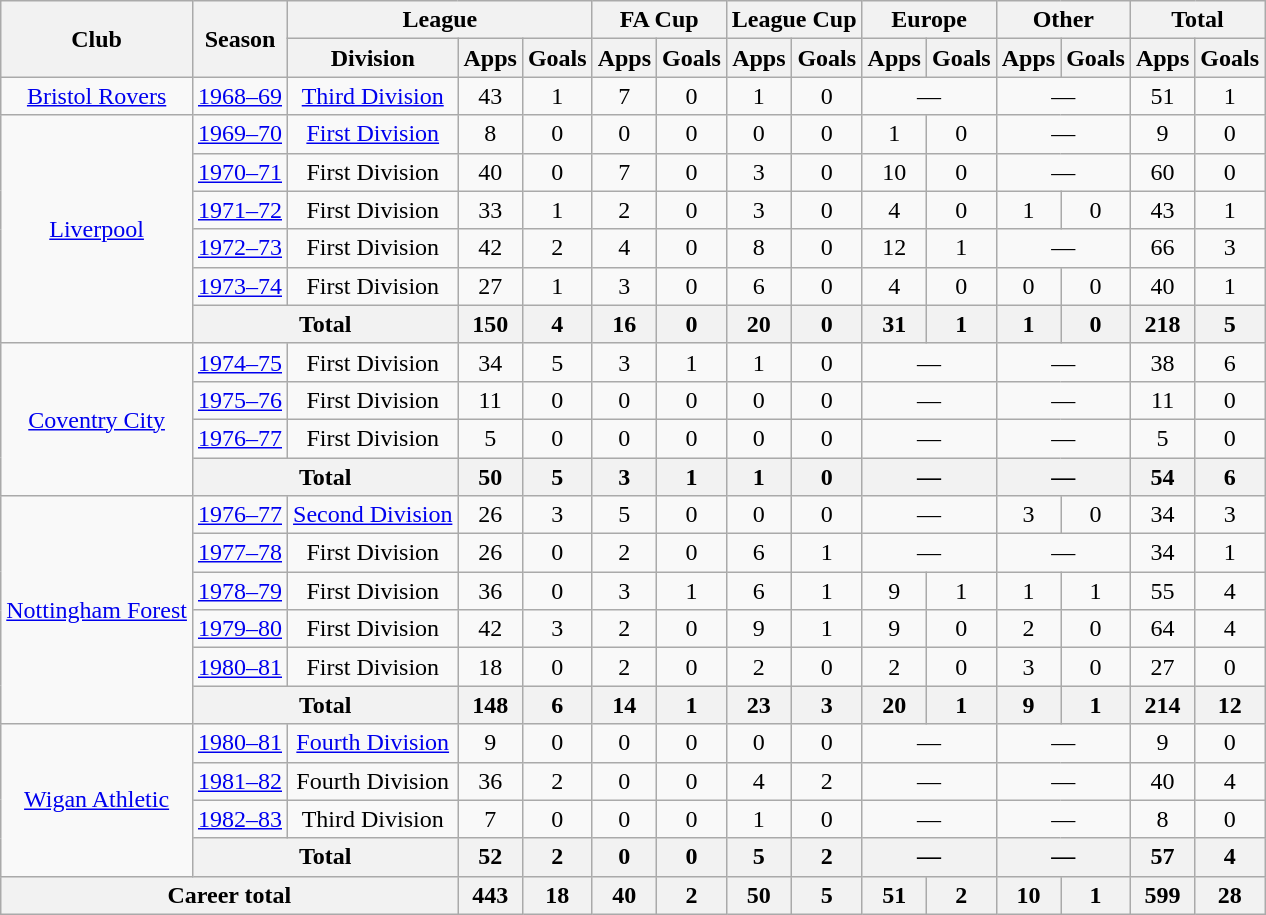<table class="wikitable" style="text-align:center">
<tr>
<th rowspan="2">Club</th>
<th rowspan="2">Season</th>
<th colspan="3">League</th>
<th colspan="2">FA Cup</th>
<th colspan="2">League Cup</th>
<th colspan="2">Europe</th>
<th colspan="2">Other</th>
<th colspan="2">Total</th>
</tr>
<tr>
<th>Division</th>
<th>Apps</th>
<th>Goals</th>
<th>Apps</th>
<th>Goals</th>
<th>Apps</th>
<th>Goals</th>
<th>Apps</th>
<th>Goals</th>
<th>Apps</th>
<th>Goals</th>
<th>Apps</th>
<th>Goals</th>
</tr>
<tr>
<td><a href='#'>Bristol Rovers</a></td>
<td><a href='#'>1968–69</a></td>
<td><a href='#'>Third Division</a></td>
<td>43</td>
<td>1</td>
<td>7</td>
<td>0</td>
<td>1</td>
<td>0</td>
<td colspan="2">—</td>
<td colspan="2">—</td>
<td>51</td>
<td>1</td>
</tr>
<tr>
<td rowspan="6"><a href='#'>Liverpool</a></td>
<td><a href='#'>1969–70</a></td>
<td><a href='#'>First Division</a></td>
<td>8</td>
<td>0</td>
<td>0</td>
<td>0</td>
<td>0</td>
<td>0</td>
<td>1</td>
<td>0</td>
<td colspan="2">—</td>
<td>9</td>
<td>0</td>
</tr>
<tr>
<td><a href='#'>1970–71</a></td>
<td>First Division</td>
<td>40</td>
<td>0</td>
<td>7</td>
<td>0</td>
<td>3</td>
<td>0</td>
<td>10</td>
<td>0</td>
<td colspan="2">—</td>
<td>60</td>
<td>0</td>
</tr>
<tr>
<td><a href='#'>1971–72</a></td>
<td>First Division</td>
<td>33</td>
<td>1</td>
<td>2</td>
<td>0</td>
<td>3</td>
<td>0</td>
<td>4</td>
<td>0</td>
<td>1</td>
<td>0</td>
<td>43</td>
<td>1</td>
</tr>
<tr>
<td><a href='#'>1972–73</a></td>
<td>First Division</td>
<td>42</td>
<td>2</td>
<td>4</td>
<td>0</td>
<td>8</td>
<td>0</td>
<td>12</td>
<td>1</td>
<td colspan="2">—</td>
<td>66</td>
<td>3</td>
</tr>
<tr>
<td><a href='#'>1973–74</a></td>
<td>First Division</td>
<td>27</td>
<td>1</td>
<td>3</td>
<td>0</td>
<td>6</td>
<td>0</td>
<td>4</td>
<td>0</td>
<td>0</td>
<td>0</td>
<td>40</td>
<td>1</td>
</tr>
<tr>
<th colspan="2">Total</th>
<th>150</th>
<th>4</th>
<th>16</th>
<th>0</th>
<th>20</th>
<th>0</th>
<th>31</th>
<th>1</th>
<th>1</th>
<th>0</th>
<th>218</th>
<th>5</th>
</tr>
<tr>
<td rowspan="4"><a href='#'>Coventry City</a></td>
<td><a href='#'>1974–75</a></td>
<td>First Division</td>
<td>34</td>
<td>5</td>
<td>3</td>
<td>1</td>
<td>1</td>
<td>0</td>
<td colspan="2">—</td>
<td colspan="2">—</td>
<td>38</td>
<td>6</td>
</tr>
<tr>
<td><a href='#'>1975–76</a></td>
<td>First Division</td>
<td>11</td>
<td>0</td>
<td>0</td>
<td>0</td>
<td>0</td>
<td>0</td>
<td colspan="2">—</td>
<td colspan="2">—</td>
<td>11</td>
<td>0</td>
</tr>
<tr>
<td><a href='#'>1976–77</a></td>
<td>First Division</td>
<td>5</td>
<td>0</td>
<td>0</td>
<td>0</td>
<td>0</td>
<td>0</td>
<td colspan="2">—</td>
<td colspan="2">—</td>
<td>5</td>
<td>0</td>
</tr>
<tr>
<th colspan="2">Total</th>
<th>50</th>
<th>5</th>
<th>3</th>
<th>1</th>
<th>1</th>
<th>0</th>
<th colspan="2">—</th>
<th colspan="2">—</th>
<th>54</th>
<th>6</th>
</tr>
<tr>
<td rowspan="6"><a href='#'>Nottingham Forest</a></td>
<td><a href='#'>1976–77</a></td>
<td><a href='#'>Second Division</a></td>
<td>26</td>
<td>3</td>
<td>5</td>
<td>0</td>
<td>0</td>
<td>0</td>
<td colspan="2">—</td>
<td>3</td>
<td>0</td>
<td>34</td>
<td>3</td>
</tr>
<tr>
<td><a href='#'>1977–78</a></td>
<td>First Division</td>
<td>26</td>
<td>0</td>
<td>2</td>
<td>0</td>
<td>6</td>
<td>1</td>
<td colspan="2">—</td>
<td colspan="2">—</td>
<td>34</td>
<td>1</td>
</tr>
<tr>
<td><a href='#'>1978–79</a></td>
<td>First Division</td>
<td>36</td>
<td>0</td>
<td>3</td>
<td>1</td>
<td>6</td>
<td>1</td>
<td>9</td>
<td>1</td>
<td>1</td>
<td>1</td>
<td>55</td>
<td>4</td>
</tr>
<tr>
<td><a href='#'>1979–80</a></td>
<td>First Division</td>
<td>42</td>
<td>3</td>
<td>2</td>
<td>0</td>
<td>9</td>
<td>1</td>
<td>9</td>
<td>0</td>
<td>2</td>
<td>0</td>
<td>64</td>
<td>4</td>
</tr>
<tr>
<td><a href='#'>1980–81</a></td>
<td>First Division</td>
<td>18</td>
<td>0</td>
<td>2</td>
<td>0</td>
<td>2</td>
<td>0</td>
<td>2</td>
<td>0</td>
<td>3</td>
<td>0</td>
<td>27</td>
<td>0</td>
</tr>
<tr>
<th colspan="2">Total</th>
<th>148</th>
<th>6</th>
<th>14</th>
<th>1</th>
<th>23</th>
<th>3</th>
<th>20</th>
<th>1</th>
<th>9</th>
<th>1</th>
<th>214</th>
<th>12</th>
</tr>
<tr>
<td rowspan="4"><a href='#'>Wigan Athletic</a></td>
<td><a href='#'>1980–81</a></td>
<td><a href='#'>Fourth Division</a></td>
<td>9</td>
<td>0</td>
<td>0</td>
<td>0</td>
<td>0</td>
<td>0</td>
<td colspan="2">—</td>
<td colspan="2">—</td>
<td>9</td>
<td>0</td>
</tr>
<tr>
<td><a href='#'>1981–82</a></td>
<td>Fourth Division</td>
<td>36</td>
<td>2</td>
<td>0</td>
<td>0</td>
<td>4</td>
<td>2</td>
<td colspan="2">—</td>
<td colspan="2">—</td>
<td>40</td>
<td>4</td>
</tr>
<tr>
<td><a href='#'>1982–83</a></td>
<td>Third Division</td>
<td>7</td>
<td>0</td>
<td>0</td>
<td>0</td>
<td>1</td>
<td>0</td>
<td colspan="2">—</td>
<td colspan="2">—</td>
<td>8</td>
<td>0</td>
</tr>
<tr>
<th colspan="2">Total</th>
<th>52</th>
<th>2</th>
<th>0</th>
<th>0</th>
<th>5</th>
<th>2</th>
<th colspan="2">—</th>
<th colspan="2">—</th>
<th>57</th>
<th>4</th>
</tr>
<tr>
<th colspan="3">Career total</th>
<th>443</th>
<th>18</th>
<th>40</th>
<th>2</th>
<th>50</th>
<th>5</th>
<th>51</th>
<th>2</th>
<th>10</th>
<th>1</th>
<th>599</th>
<th>28</th>
</tr>
</table>
